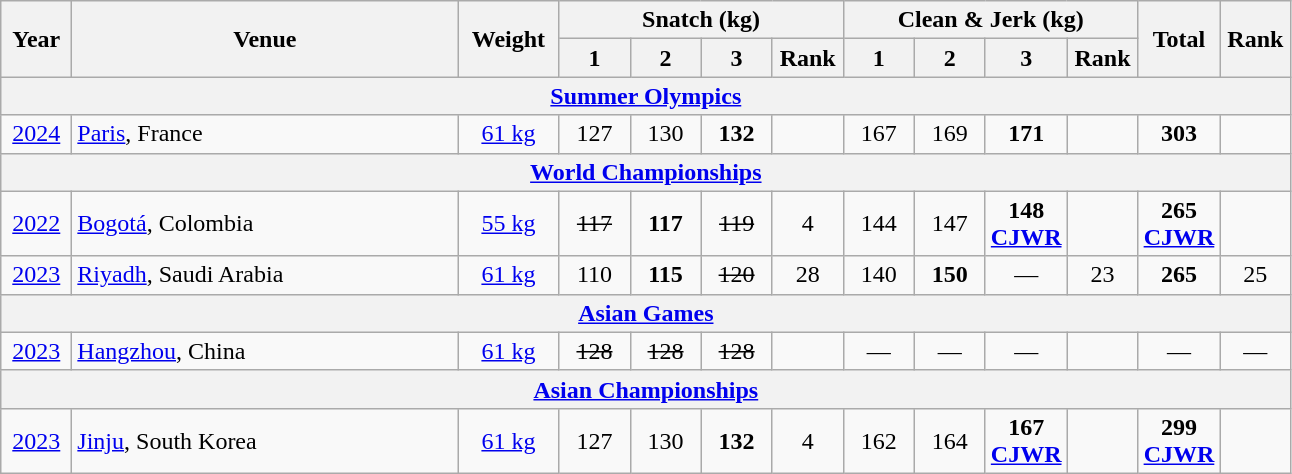<table class = "wikitable" style="text-align:center;">
<tr>
<th rowspan=2 width=40>Year</th>
<th rowspan=2 width=250>Venue</th>
<th rowspan=2 width=60>Weight</th>
<th colspan=4>Snatch (kg)</th>
<th colspan=4>Clean & Jerk (kg)</th>
<th rowspan=2 width=40>Total</th>
<th rowspan=2 width=40>Rank</th>
</tr>
<tr>
<th width=40>1</th>
<th width=40>2</th>
<th width=40>3</th>
<th width=40>Rank</th>
<th width=40>1</th>
<th width=40>2</th>
<th width=40>3</th>
<th width=40>Rank</th>
</tr>
<tr>
<th colspan=13><a href='#'>Summer Olympics</a></th>
</tr>
<tr>
<td><a href='#'>2024</a></td>
<td align=left><a href='#'>Paris</a>, France</td>
<td><a href='#'>61 kg</a></td>
<td>127</td>
<td>130</td>
<td><strong>132</strong></td>
<td></td>
<td>167</td>
<td>169</td>
<td><strong>171</strong></td>
<td></td>
<td><strong>303</strong></td>
<td></td>
</tr>
<tr>
<th colspan=13><a href='#'>World Championships</a></th>
</tr>
<tr>
<td><a href='#'>2022</a></td>
<td align=left><a href='#'>Bogotá</a>, Colombia</td>
<td><a href='#'>55 kg</a></td>
<td><s>117</s></td>
<td><strong>117</strong></td>
<td><s>119</s></td>
<td>4</td>
<td>144</td>
<td>147</td>
<td><strong>148 <a href='#'>CJWR</a></strong></td>
<td></td>
<td><strong>265 <a href='#'>CJWR</a></strong></td>
<td></td>
</tr>
<tr>
<td><a href='#'>2023</a></td>
<td align=left><a href='#'>Riyadh</a>, Saudi Arabia</td>
<td><a href='#'>61 kg</a></td>
<td>110</td>
<td><strong>115</strong></td>
<td><s>120</s></td>
<td>28</td>
<td>140</td>
<td><strong>150</strong></td>
<td>—</td>
<td>23</td>
<td><strong>265</strong></td>
<td>25</td>
</tr>
<tr>
<th colspan=13><a href='#'>Asian Games</a></th>
</tr>
<tr>
<td><a href='#'>2023</a></td>
<td align=left><a href='#'>Hangzhou</a>, China</td>
<td><a href='#'>61 kg</a></td>
<td><s>128</s></td>
<td><s>128</s></td>
<td><s>128</s></td>
<td></td>
<td>—</td>
<td>—</td>
<td>—</td>
<td></td>
<td>—</td>
<td>—</td>
</tr>
<tr>
<th colspan=13><a href='#'>Asian Championships</a></th>
</tr>
<tr>
<td><a href='#'>2023</a></td>
<td align=left><a href='#'>Jinju</a>, South Korea</td>
<td><a href='#'>61 kg</a></td>
<td>127</td>
<td>130</td>
<td><strong>132</strong></td>
<td>4</td>
<td>162</td>
<td>164</td>
<td><strong>167 <a href='#'>CJWR</a></strong></td>
<td></td>
<td><strong>299 <a href='#'>CJWR</a></strong></td>
<td></td>
</tr>
</table>
